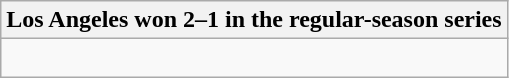<table class="wikitable collapsible collapsed">
<tr>
<th>Los Angeles won 2–1 in the regular-season series</th>
</tr>
<tr>
<td><br>

</td>
</tr>
</table>
